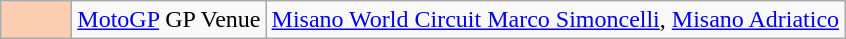<table class="wikitable">
<tr>
<td width=40px align=center style="background-color:#FBCEB1"></td>
<td><a href='#'>MotoGP</a> GP Venue</td>
<td><a href='#'>Misano World Circuit Marco Simoncelli</a>, <a href='#'>Misano Adriatico</a></td>
</tr>
</table>
